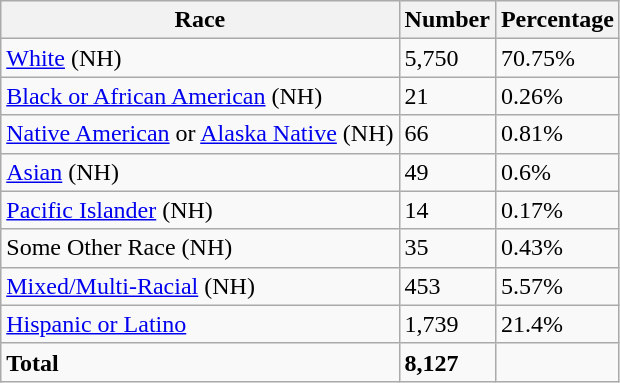<table class="wikitable">
<tr>
<th>Race</th>
<th>Number</th>
<th>Percentage</th>
</tr>
<tr>
<td><a href='#'>White</a> (NH)</td>
<td>5,750</td>
<td>70.75%</td>
</tr>
<tr>
<td><a href='#'>Black or African American</a> (NH)</td>
<td>21</td>
<td>0.26%</td>
</tr>
<tr>
<td><a href='#'>Native American</a> or <a href='#'>Alaska Native</a> (NH)</td>
<td>66</td>
<td>0.81%</td>
</tr>
<tr>
<td><a href='#'>Asian</a> (NH)</td>
<td>49</td>
<td>0.6%</td>
</tr>
<tr>
<td><a href='#'>Pacific Islander</a> (NH)</td>
<td>14</td>
<td>0.17%</td>
</tr>
<tr>
<td>Some Other Race (NH)</td>
<td>35</td>
<td>0.43%</td>
</tr>
<tr>
<td><a href='#'>Mixed/Multi-Racial</a> (NH)</td>
<td>453</td>
<td>5.57%</td>
</tr>
<tr>
<td><a href='#'>Hispanic or Latino</a></td>
<td>1,739</td>
<td>21.4%</td>
</tr>
<tr>
<td><strong>Total</strong></td>
<td><strong>8,127</strong></td>
<td></td>
</tr>
</table>
